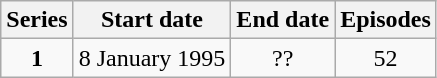<table class="wikitable" style="text-align:center;">
<tr>
<th>Series</th>
<th>Start date</th>
<th>End date</th>
<th>Episodes</th>
</tr>
<tr>
<td><strong>1</strong></td>
<td>8 January 1995</td>
<td>??</td>
<td>52</td>
</tr>
</table>
